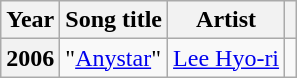<table class="wikitable plainrowheaders">
<tr>
<th scope="col">Year</th>
<th scope="col">Song title</th>
<th scope="col">Artist</th>
<th scope="col" class="unsortable"></th>
</tr>
<tr>
<th scope="row">2006</th>
<td>"<a href='#'>Anystar</a>"</td>
<td><a href='#'>Lee Hyo-ri</a></td>
<td style="text-align:center"></td>
</tr>
</table>
